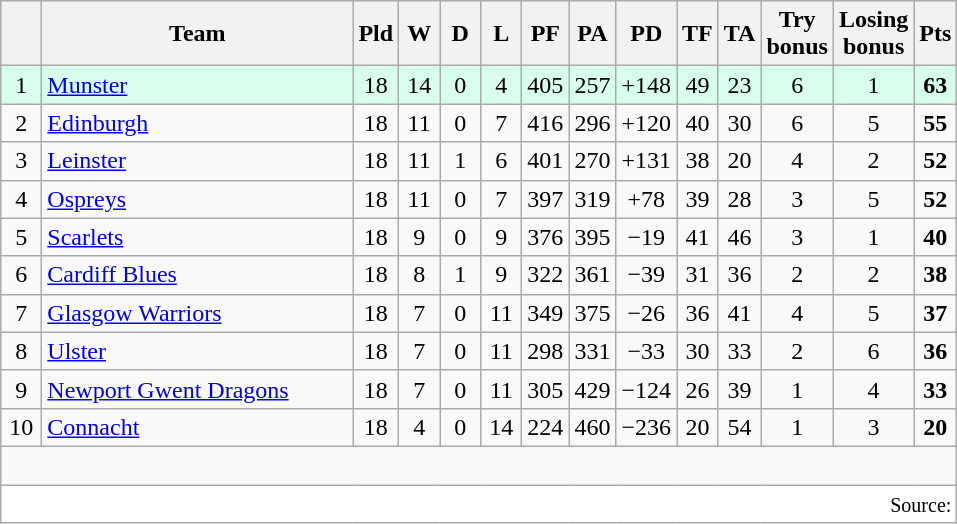<table class="wikitable" style="float:left; margin-right:15px; text-align: center;">
<tr>
<th width="20"></th>
<th style="width:200px;">Team</th>
<th width="20">Pld</th>
<th width="20">W</th>
<th width="20">D</th>
<th width="20">L</th>
<th width="20">PF</th>
<th width="20">PA</th>
<th width="20">PD</th>
<th width="20">TF</th>
<th width="20">TA</th>
<th width="20">Try bonus</th>
<th width="20">Losing bonus</th>
<th width="20">Pts</th>
</tr>
<tr style="background:#d8ffeb; text-align:center;">
<td>1</td>
<td align=left> <a href='#'>Munster</a></td>
<td>18</td>
<td>14</td>
<td>0</td>
<td>4</td>
<td>405</td>
<td>257</td>
<td>+148</td>
<td>49</td>
<td>23</td>
<td>6</td>
<td>1</td>
<td><strong>63</strong></td>
</tr>
<tr>
<td>2</td>
<td align=left> <a href='#'>Edinburgh</a></td>
<td>18</td>
<td>11</td>
<td>0</td>
<td>7</td>
<td>416</td>
<td>296</td>
<td>+120</td>
<td>40</td>
<td>30</td>
<td>6</td>
<td>5</td>
<td><strong>55</strong></td>
</tr>
<tr>
<td>3</td>
<td align=left> <a href='#'>Leinster</a></td>
<td>18</td>
<td>11</td>
<td>1</td>
<td>6</td>
<td>401</td>
<td>270</td>
<td>+131</td>
<td>38</td>
<td>20</td>
<td>4</td>
<td>2</td>
<td><strong>52</strong></td>
</tr>
<tr>
<td>4</td>
<td align=left> <a href='#'>Ospreys</a></td>
<td>18</td>
<td>11</td>
<td>0</td>
<td>7</td>
<td>397</td>
<td>319</td>
<td>+78</td>
<td>39</td>
<td>28</td>
<td>3</td>
<td>5</td>
<td><strong>52</strong></td>
</tr>
<tr>
<td>5</td>
<td align=left> <a href='#'>Scarlets</a></td>
<td>18</td>
<td>9</td>
<td>0</td>
<td>9</td>
<td>376</td>
<td>395</td>
<td>−19</td>
<td>41</td>
<td>46</td>
<td>3</td>
<td>1</td>
<td><strong>40</strong></td>
</tr>
<tr>
<td>6</td>
<td align=left> <a href='#'>Cardiff Blues</a></td>
<td>18</td>
<td>8</td>
<td>1</td>
<td>9</td>
<td>322</td>
<td>361</td>
<td>−39</td>
<td>31</td>
<td>36</td>
<td>2</td>
<td>2</td>
<td><strong>38</strong></td>
</tr>
<tr>
<td>7</td>
<td align=left> <a href='#'>Glasgow Warriors</a></td>
<td>18</td>
<td>7</td>
<td>0</td>
<td>11</td>
<td>349</td>
<td>375</td>
<td>−26</td>
<td>36</td>
<td>41</td>
<td>4</td>
<td>5</td>
<td><strong>37</strong></td>
</tr>
<tr>
<td>8</td>
<td align=left> <a href='#'>Ulster</a></td>
<td>18</td>
<td>7</td>
<td>0</td>
<td>11</td>
<td>298</td>
<td>331</td>
<td>−33</td>
<td>30</td>
<td>33</td>
<td>2</td>
<td>6</td>
<td><strong>36</strong></td>
</tr>
<tr>
<td>9</td>
<td align=left> <a href='#'>Newport Gwent Dragons</a></td>
<td>18</td>
<td>7</td>
<td>0</td>
<td>11</td>
<td>305</td>
<td>429</td>
<td>−124</td>
<td>26</td>
<td>39</td>
<td>1</td>
<td>4</td>
<td><strong>33</strong></td>
</tr>
<tr>
<td>10</td>
<td align=left> <a href='#'>Connacht</a></td>
<td>18</td>
<td>4</td>
<td>0</td>
<td>14</td>
<td>224</td>
<td>460</td>
<td>−236</td>
<td>20</td>
<td>54</td>
<td>1</td>
<td>3</td>
<td><strong>20</strong></td>
</tr>
<tr>
<td colspan="14"><br></td>
</tr>
<tr>
<td colspan="14" style="text-align:right; background:#fff;" cellpadding="0" cellspacing="0"><small>Source:  </small></td>
</tr>
</table>
